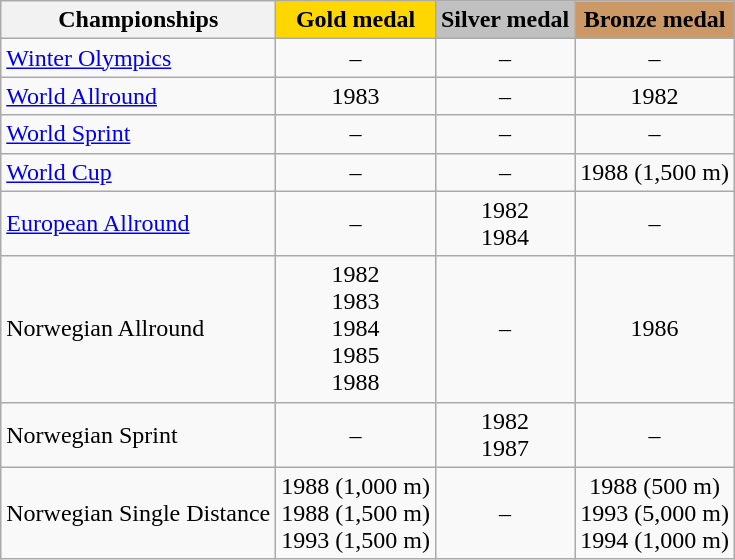<table class="wikitable">
<tr>
<th>Championships</th>
<td align=center bgcolor=gold><strong>Gold medal</strong></td>
<td align=center bgcolor=silver><strong>Silver medal</strong></td>
<td align=center bgcolor=cc9966><strong>Bronze medal</strong></td>
</tr>
<tr align="center">
<td align="left"><a href='#'>Winter Olympics</a></td>
<td>–</td>
<td>–</td>
<td>–</td>
</tr>
<tr align="center">
<td align="left"><a href='#'>World Allround</a></td>
<td>1983</td>
<td>–</td>
<td>1982</td>
</tr>
<tr align="center">
<td align="left"><a href='#'>World Sprint</a></td>
<td>–</td>
<td>–</td>
<td>–</td>
</tr>
<tr align="center">
<td align="left"><a href='#'>World Cup</a></td>
<td>–</td>
<td>–</td>
<td>1988 (1,500 m)</td>
</tr>
<tr align="center">
<td align="left"><a href='#'>European Allround</a></td>
<td>–</td>
<td>1982 <br> 1984</td>
<td>–</td>
</tr>
<tr align="center">
<td align="left">Norwegian Allround</td>
<td>1982 <br> 1983 <br> 1984 <br> 1985 <br> 1988</td>
<td>–</td>
<td>1986</td>
</tr>
<tr align="center">
<td align="left">Norwegian Sprint</td>
<td>–</td>
<td>1982 <br> 1987</td>
<td>–</td>
</tr>
<tr align="center">
<td align="left">Norwegian Single Distance</td>
<td>1988 (1,000 m) <br> 1988 (1,500 m) <br> 1993 (1,500 m)</td>
<td>–</td>
<td>1988 (500 m) <br> 1993 (5,000 m) <br> 1994 (1,000 m)</td>
</tr>
</table>
